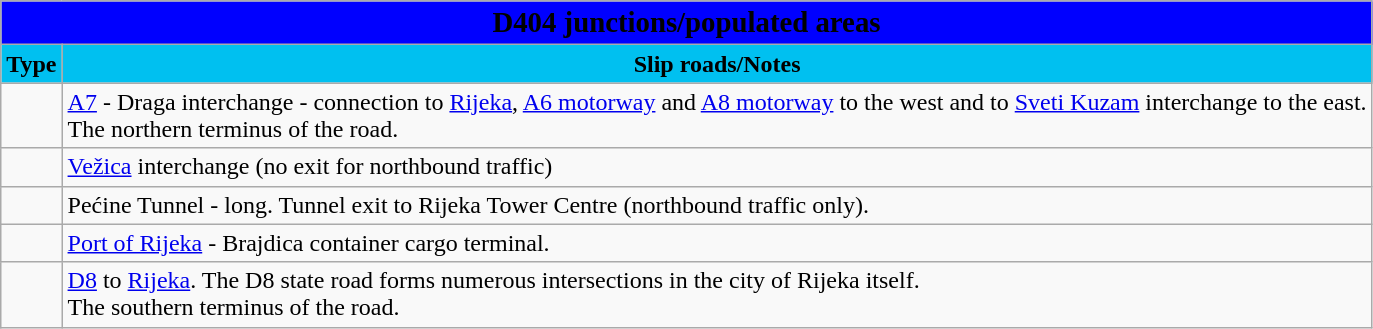<table class="wikitable">
<tr>
<td colspan=2 bgcolor=blue align=center style=margin-top:15><span><big><strong>D404 junctions/populated areas</strong></big></span></td>
</tr>
<tr>
<td align=center bgcolor=00c0f0><strong>Type</strong></td>
<td align=center bgcolor=00c0f0><strong>Slip roads/Notes</strong></td>
</tr>
<tr>
<td></td>
<td> <a href='#'>A7</a> - Draga interchange - connection to <a href='#'>Rijeka</a>, <a href='#'>A6 motorway</a> and <a href='#'>A8 motorway</a> to the west and to <a href='#'>Sveti Kuzam</a> interchange to the east.<br>The northern terminus of the road.</td>
</tr>
<tr>
<td></td>
<td><a href='#'>Vežica</a> interchange (no exit for northbound traffic)</td>
</tr>
<tr>
<td> </td>
<td>Pećine Tunnel -  long. Tunnel exit to Rijeka Tower Centre (northbound traffic only).</td>
</tr>
<tr>
<td></td>
<td><a href='#'>Port of Rijeka</a> - Brajdica container cargo terminal.</td>
</tr>
<tr>
<td></td>
<td> <a href='#'>D8</a> to <a href='#'>Rijeka</a>. The D8 state road forms numerous intersections in the city of Rijeka itself.<br>The southern terminus of the road.</td>
</tr>
</table>
